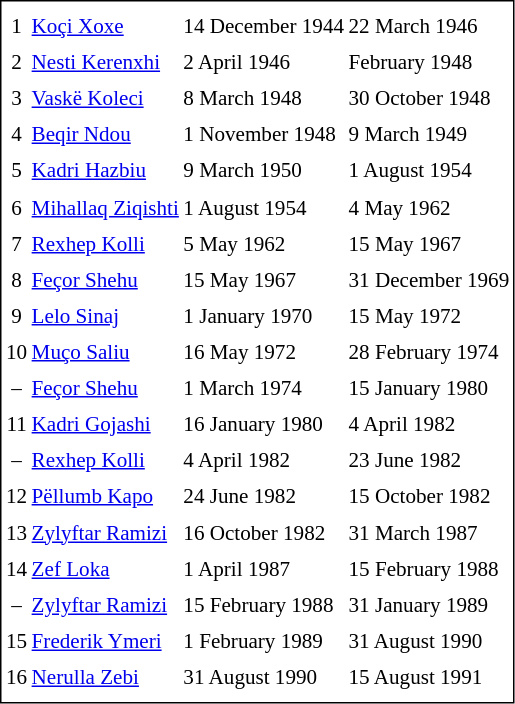<table cellpadding="0" cellspacing="3" style="border:1px solid #000000; font-size:88%; line-height: 1.5em;">
<tr>
<td><strong></strong></td>
<td><strong></strong></td>
<td colspan="2"></td>
</tr>
<tr>
<td align=center>1</td>
<td><a href='#'>Koçi Xoxe</a></td>
<td>14 December 1944</td>
<td>22 March 1946</td>
</tr>
<tr>
<td align=center>2</td>
<td><a href='#'>Nesti Kerenxhi</a></td>
<td>2 April 1946</td>
<td>February 1948</td>
</tr>
<tr>
<td align=center>3</td>
<td><a href='#'>Vaskë Koleci</a></td>
<td>8 March 1948</td>
<td>30 October 1948</td>
</tr>
<tr>
<td align=center>4</td>
<td><a href='#'>Beqir Ndou</a></td>
<td>1 November 1948</td>
<td>9 March 1949</td>
</tr>
<tr>
<td align=center>5</td>
<td><a href='#'>Kadri Hazbiu</a></td>
<td>9 March 1950</td>
<td>1 August 1954</td>
</tr>
<tr>
<td align=center>6</td>
<td><a href='#'>Mihallaq Ziqishti</a></td>
<td>1 August 1954</td>
<td>4 May 1962</td>
</tr>
<tr>
<td align=center>7</td>
<td><a href='#'>Rexhep Kolli</a></td>
<td>5 May 1962</td>
<td>15 May 1967</td>
</tr>
<tr>
<td align=center>8</td>
<td><a href='#'>Feçor Shehu</a></td>
<td>15 May 1967</td>
<td>31 December 1969</td>
</tr>
<tr>
<td align=center>9</td>
<td><a href='#'>Lelo Sinaj</a></td>
<td>1 January 1970</td>
<td>15 May 1972</td>
</tr>
<tr>
<td align=center>10</td>
<td><a href='#'>Muço Saliu</a></td>
<td>16 May 1972</td>
<td>28 February 1974</td>
</tr>
<tr>
<td align=center>–</td>
<td><a href='#'>Feçor Shehu</a></td>
<td>1 March 1974</td>
<td>15 January 1980</td>
</tr>
<tr>
<td align=center>11</td>
<td><a href='#'>Kadri Gojashi</a></td>
<td>16 January 1980</td>
<td>4 April 1982</td>
</tr>
<tr>
<td align=center>–</td>
<td><a href='#'>Rexhep Kolli</a></td>
<td>4 April 1982</td>
<td>23 June 1982</td>
</tr>
<tr>
<td align=center>12</td>
<td><a href='#'>Pëllumb Kapo</a></td>
<td>24 June 1982</td>
<td>15 October 1982</td>
</tr>
<tr>
<td align=center>13</td>
<td><a href='#'>Zylyftar Ramizi</a></td>
<td>16 October 1982</td>
<td>31 March 1987</td>
</tr>
<tr>
<td align=center>14</td>
<td><a href='#'>Zef Loka</a></td>
<td>1 April 1987</td>
<td>15 February 1988</td>
</tr>
<tr>
<td align=center>–</td>
<td><a href='#'>Zylyftar Ramizi</a></td>
<td>15 February 1988</td>
<td>31 January 1989</td>
</tr>
<tr>
<td align=center>15</td>
<td><a href='#'>Frederik Ymeri</a></td>
<td>1 February 1989</td>
<td>31 August 1990</td>
</tr>
<tr>
<td align=center>16</td>
<td><a href='#'>Nerulla Zebi</a></td>
<td>31 August 1990</td>
<td>15 August 1991</td>
</tr>
<tr>
</tr>
</table>
